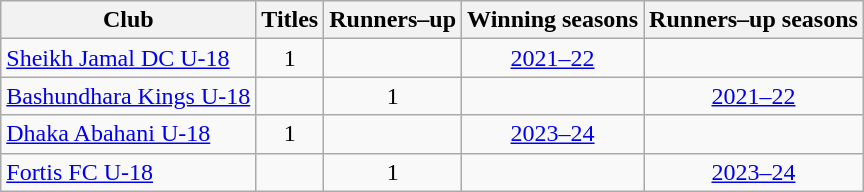<table class="wikitable sortable" style="text-align:center">
<tr>
<th>Club<br></th>
<th>Titles</th>
<th>Runners–up</th>
<th>Winning seasons</th>
<th>Runners–up seasons</th>
</tr>
<tr>
<td style="text-align:left"><a href='#'>Sheikh Jamal DC U-18</a></td>
<td>1</td>
<td></td>
<td><a href='#'>2021–22</a></td>
<td></td>
</tr>
<tr>
<td style="text-align:left"><a href='#'>Bashundhara Kings U-18</a></td>
<td></td>
<td>1</td>
<td></td>
<td><a href='#'>2021–22</a></td>
</tr>
<tr>
<td style="text-align:left"><a href='#'>Dhaka Abahani U-18</a></td>
<td>1</td>
<td></td>
<td><a href='#'>2023–24</a></td>
<td></td>
</tr>
<tr>
<td style="text-align:left"><a href='#'>Fortis FC U-18</a></td>
<td></td>
<td>1</td>
<td></td>
<td><a href='#'>2023–24</a></td>
</tr>
</table>
